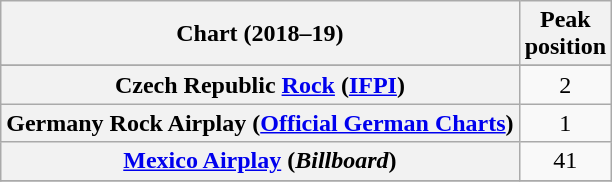<table class="wikitable plainrowheaders" style="text-align:center">
<tr>
<th scope="col">Chart (2018–19)</th>
<th scope="col">Peak<br> position</th>
</tr>
<tr>
</tr>
<tr>
<th scope="row">Czech Republic <a href='#'>Rock</a> (<a href='#'>IFPI</a>)</th>
<td style="text-align:center">2</td>
</tr>
<tr>
<th scope="row">Germany Rock Airplay (<a href='#'>Official German Charts</a>)</th>
<td align="center">1</td>
</tr>
<tr>
<th scope="row"><a href='#'>Mexico Airplay</a> (<em>Billboard</em>)</th>
<td>41</td>
</tr>
<tr>
</tr>
</table>
